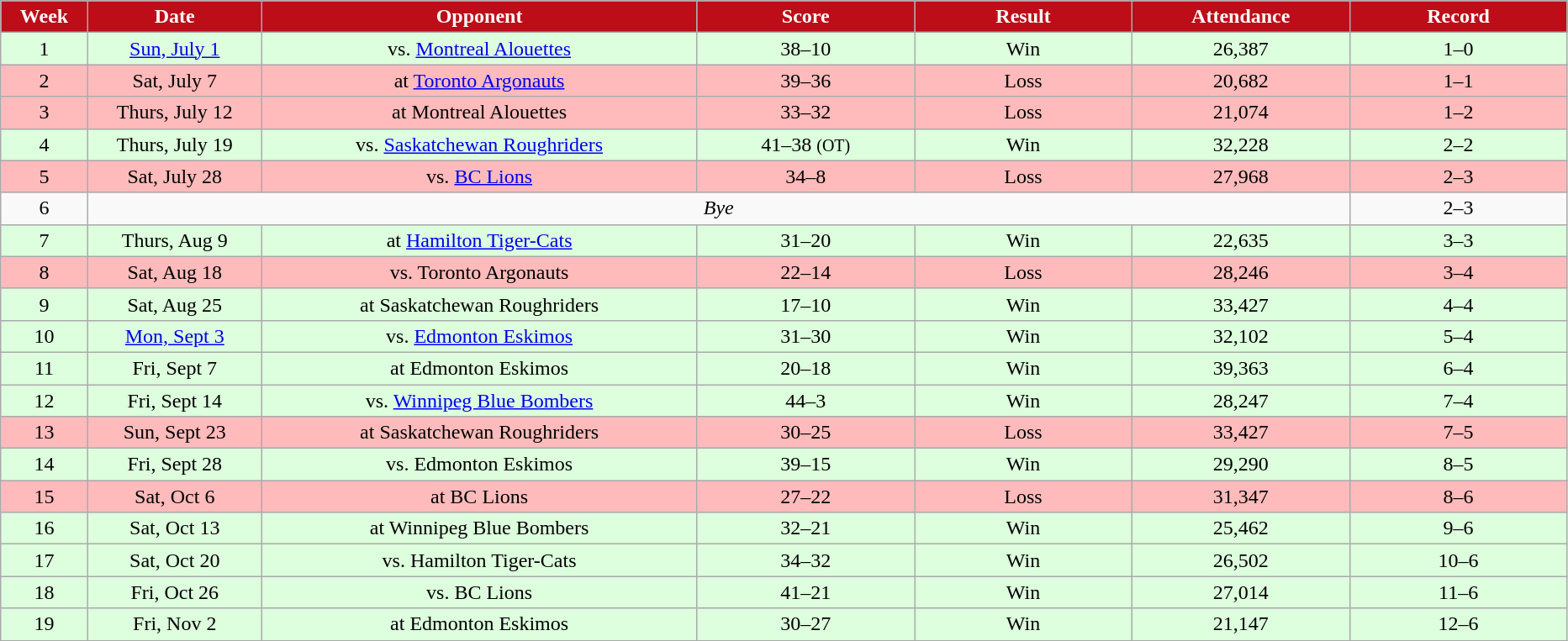<table class="wikitable sortable">
<tr>
<th style="background:#bd0d18;color:#FFFFFF;"  width="4%">Week</th>
<th style="background:#bd0d18;color:#FFFFFF;"  width="8%">Date</th>
<th style="background:#bd0d18;color:#FFFFFF;"  width="20%">Opponent</th>
<th style="background:#bd0d18;color:#FFFFFF;"  width="10%">Score</th>
<th style="background:#bd0d18;color:#FFFFFF;"  width="10%">Result</th>
<th style="background:#bd0d18;color:#FFFFFF;"  width="10%">Attendance</th>
<th style="background:#bd0d18;color:#FFFFFF;"  width="10%">Record</th>
</tr>
<tr align="center" bgcolor="#ddffdd">
<td>1</td>
<td><a href='#'>Sun, July 1</a></td>
<td>vs. <a href='#'>Montreal Alouettes</a></td>
<td>38–10</td>
<td>Win</td>
<td>26,387</td>
<td>1–0</td>
</tr>
<tr align="center" bgcolor="#ffbbbb">
<td>2</td>
<td>Sat, July 7</td>
<td>at <a href='#'>Toronto Argonauts</a></td>
<td>39–36</td>
<td>Loss</td>
<td>20,682</td>
<td>1–1</td>
</tr>
<tr align="center" bgcolor="#ffbbbb">
<td>3</td>
<td>Thurs, July 12</td>
<td>at Montreal Alouettes</td>
<td>33–32</td>
<td>Loss</td>
<td>21,074</td>
<td>1–2</td>
</tr>
<tr align="center" bgcolor="#ddffdd">
<td>4</td>
<td>Thurs, July 19</td>
<td>vs. <a href='#'>Saskatchewan Roughriders</a></td>
<td>41–38 <small>(OT)</small></td>
<td>Win</td>
<td>32,228</td>
<td>2–2</td>
</tr>
<tr align="center" bgcolor="#ffbbbb">
<td>5</td>
<td>Sat, July 28</td>
<td>vs. <a href='#'>BC Lions</a></td>
<td>34–8</td>
<td>Loss</td>
<td>27,968</td>
<td>2–3</td>
</tr>
<tr align="center">
<td>6</td>
<td colspan="5"><em>Bye</em></td>
<td>2–3</td>
</tr>
<tr align="center" bgcolor="#ddffdd">
<td>7</td>
<td>Thurs, Aug 9</td>
<td>at <a href='#'>Hamilton Tiger-Cats</a></td>
<td>31–20</td>
<td>Win</td>
<td>22,635</td>
<td>3–3</td>
</tr>
<tr align="center" bgcolor="#ffbbbb">
<td>8</td>
<td>Sat, Aug 18</td>
<td>vs. Toronto Argonauts</td>
<td>22–14</td>
<td>Loss</td>
<td>28,246</td>
<td>3–4</td>
</tr>
<tr align="center" bgcolor="#ddffdd">
<td>9</td>
<td>Sat, Aug 25</td>
<td>at Saskatchewan Roughriders</td>
<td>17–10</td>
<td>Win</td>
<td>33,427</td>
<td>4–4</td>
</tr>
<tr align="center" bgcolor="#ddffdd">
<td>10</td>
<td><a href='#'>Mon, Sept 3</a></td>
<td>vs. <a href='#'>Edmonton Eskimos</a></td>
<td>31–30</td>
<td>Win</td>
<td>32,102</td>
<td>5–4</td>
</tr>
<tr align="center" bgcolor="#ddffdd">
<td>11</td>
<td>Fri, Sept 7</td>
<td>at Edmonton Eskimos</td>
<td>20–18</td>
<td>Win</td>
<td>39,363</td>
<td>6–4</td>
</tr>
<tr align="center" bgcolor="#ddffdd">
<td>12</td>
<td>Fri, Sept 14</td>
<td>vs. <a href='#'>Winnipeg Blue Bombers</a></td>
<td>44–3</td>
<td>Win</td>
<td>28,247</td>
<td>7–4</td>
</tr>
<tr align="center" bgcolor="#ffbbbb">
<td>13</td>
<td>Sun, Sept 23</td>
<td>at Saskatchewan Roughriders</td>
<td>30–25</td>
<td>Loss</td>
<td>33,427</td>
<td>7–5</td>
</tr>
<tr align="center" bgcolor="#ddffdd">
<td>14</td>
<td>Fri, Sept 28</td>
<td>vs. Edmonton Eskimos</td>
<td>39–15</td>
<td>Win</td>
<td>29,290</td>
<td>8–5</td>
</tr>
<tr align="center" bgcolor="#ffbbbb">
<td>15</td>
<td>Sat, Oct 6</td>
<td>at BC Lions</td>
<td>27–22</td>
<td>Loss</td>
<td>31,347</td>
<td>8–6</td>
</tr>
<tr align="center" bgcolor="#ddffdd">
<td>16</td>
<td>Sat, Oct 13</td>
<td>at Winnipeg Blue Bombers</td>
<td>32–21</td>
<td>Win</td>
<td>25,462</td>
<td>9–6</td>
</tr>
<tr align="center" bgcolor="#ddffdd">
<td>17</td>
<td>Sat, Oct 20</td>
<td>vs. Hamilton Tiger-Cats</td>
<td>34–32</td>
<td>Win</td>
<td>26,502</td>
<td>10–6</td>
</tr>
<tr align="center" bgcolor="#ddffdd">
<td>18</td>
<td>Fri, Oct 26</td>
<td>vs. BC Lions</td>
<td>41–21</td>
<td>Win</td>
<td>27,014</td>
<td>11–6</td>
</tr>
<tr align="center" bgcolor="#ddffdd">
<td>19</td>
<td>Fri, Nov 2</td>
<td>at Edmonton Eskimos</td>
<td>30–27</td>
<td>Win</td>
<td>21,147</td>
<td>12–6</td>
</tr>
<tr>
</tr>
</table>
